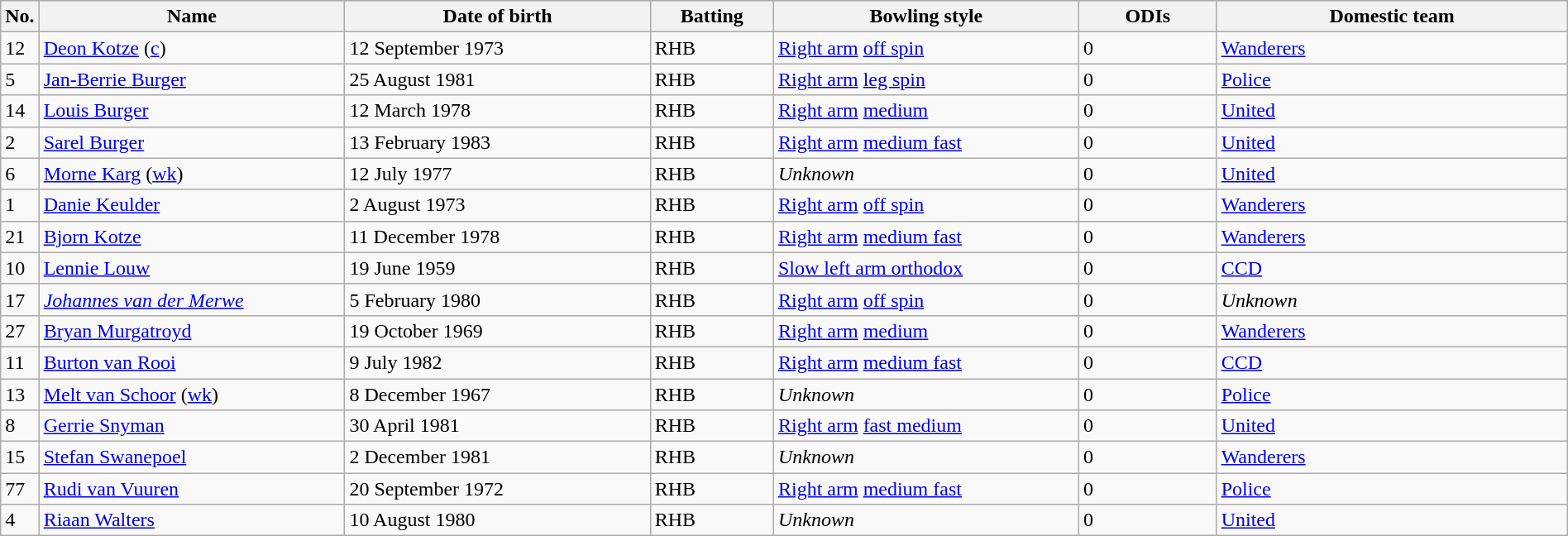<table class="wikitable sortable sortable" cellspacing="2" style="width:100%;">
<tr style="background:#aad0ff;">
<th>No.</th>
<th width=20%>Name</th>
<th width=20%>Date of birth</th>
<th width=8%>Batting</th>
<th width=20%>Bowling style</th>
<th width=9%>ODIs</th>
<th width=25%>Domestic team</th>
</tr>
<tr>
<td>12</td>
<td><a href='#'>Deon Kotze</a> (<a href='#'>c</a>)</td>
<td>12 September 1973</td>
<td>RHB</td>
<td><a href='#'>Right arm</a> <a href='#'>off spin</a></td>
<td>0</td>
<td> <a href='#'>Wanderers</a></td>
</tr>
<tr>
<td>5</td>
<td><a href='#'>Jan-Berrie Burger</a></td>
<td>25 August 1981</td>
<td>RHB</td>
<td><a href='#'>Right arm</a> <a href='#'>leg spin</a></td>
<td>0</td>
<td> <a href='#'>Police</a></td>
</tr>
<tr>
<td>14</td>
<td><a href='#'>Louis Burger</a></td>
<td>12 March 1978</td>
<td>RHB</td>
<td><a href='#'>Right arm</a> <a href='#'>medium</a></td>
<td>0</td>
<td> <a href='#'>United</a></td>
</tr>
<tr>
<td>2</td>
<td><a href='#'>Sarel Burger</a></td>
<td>13 February 1983</td>
<td>RHB</td>
<td><a href='#'>Right arm</a> <a href='#'>medium fast</a></td>
<td>0</td>
<td> <a href='#'>United</a></td>
</tr>
<tr>
<td>6</td>
<td><a href='#'>Morne Karg</a> (<a href='#'>wk</a>)</td>
<td>12 July 1977</td>
<td>RHB</td>
<td><em>Unknown</em></td>
<td>0</td>
<td> <a href='#'>United</a></td>
</tr>
<tr>
<td>1</td>
<td><a href='#'>Danie Keulder</a></td>
<td>2 August 1973</td>
<td>RHB</td>
<td><a href='#'>Right arm</a> <a href='#'>off spin</a></td>
<td>0</td>
<td> <a href='#'>Wanderers</a></td>
</tr>
<tr>
<td>21</td>
<td><a href='#'>Bjorn Kotze</a></td>
<td>11 December 1978</td>
<td>RHB</td>
<td><a href='#'>Right arm</a> <a href='#'>medium fast</a></td>
<td>0</td>
<td> <a href='#'>Wanderers</a></td>
</tr>
<tr>
<td>10</td>
<td><a href='#'>Lennie Louw</a></td>
<td>19 June 1959</td>
<td>RHB</td>
<td><a href='#'>Slow left arm orthodox</a></td>
<td>0</td>
<td> <a href='#'>CCD</a></td>
</tr>
<tr>
<td>17</td>
<td><em><a href='#'>Johannes van der Merwe</a></em></td>
<td>5 February 1980</td>
<td>RHB</td>
<td><a href='#'>Right arm</a> <a href='#'>off spin</a></td>
<td>0</td>
<td> <em>Unknown</em></td>
</tr>
<tr>
<td>27</td>
<td><a href='#'>Bryan Murgatroyd</a></td>
<td>19 October 1969</td>
<td>RHB</td>
<td><a href='#'>Right arm</a> <a href='#'>medium</a></td>
<td>0</td>
<td> <a href='#'>Wanderers</a></td>
</tr>
<tr>
<td>11</td>
<td><a href='#'>Burton van Rooi</a></td>
<td>9 July 1982</td>
<td>RHB</td>
<td><a href='#'>Right arm</a> <a href='#'>medium fast</a></td>
<td>0</td>
<td> <a href='#'>CCD</a></td>
</tr>
<tr>
<td>13</td>
<td><a href='#'>Melt van Schoor</a> (<a href='#'>wk</a>)</td>
<td>8 December 1967</td>
<td>RHB</td>
<td><em>Unknown</em></td>
<td>0</td>
<td> <a href='#'>Police</a></td>
</tr>
<tr>
<td>8</td>
<td><a href='#'>Gerrie Snyman</a></td>
<td>30 April 1981</td>
<td>RHB</td>
<td><a href='#'>Right arm</a> <a href='#'>fast medium</a></td>
<td>0</td>
<td> <a href='#'>United</a></td>
</tr>
<tr>
<td>15</td>
<td><a href='#'>Stefan Swanepoel</a></td>
<td>2 December 1981</td>
<td>RHB</td>
<td><em>Unknown</em></td>
<td>0</td>
<td> <a href='#'>Wanderers</a></td>
</tr>
<tr>
<td>77</td>
<td><a href='#'>Rudi van Vuuren</a></td>
<td>20 September 1972</td>
<td>RHB</td>
<td><a href='#'>Right arm</a> <a href='#'>medium fast</a></td>
<td>0</td>
<td> <a href='#'>Police</a></td>
</tr>
<tr>
<td>4</td>
<td><a href='#'>Riaan Walters</a></td>
<td>10 August 1980</td>
<td>RHB</td>
<td><em>Unknown</em></td>
<td>0</td>
<td> <a href='#'>United</a></td>
</tr>
</table>
